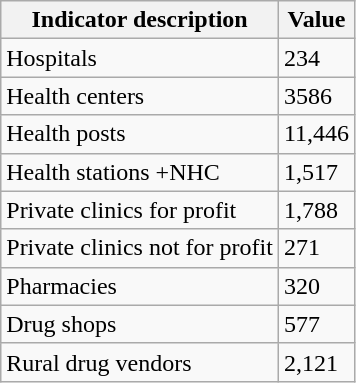<table class="wikitable">
<tr>
<th>Indicator description</th>
<th>Value</th>
</tr>
<tr>
<td>Hospitals</td>
<td>234</td>
</tr>
<tr>
<td>Health centers</td>
<td>3586</td>
</tr>
<tr>
<td>Health posts</td>
<td>11,446</td>
</tr>
<tr>
<td>Health stations +NHC</td>
<td>1,517</td>
</tr>
<tr>
<td>Private clinics for profit</td>
<td>1,788</td>
</tr>
<tr>
<td>Private clinics not for profit</td>
<td>271</td>
</tr>
<tr>
<td>Pharmacies</td>
<td>320</td>
</tr>
<tr>
<td>Drug shops</td>
<td>577</td>
</tr>
<tr>
<td>Rural drug vendors</td>
<td>2,121</td>
</tr>
</table>
